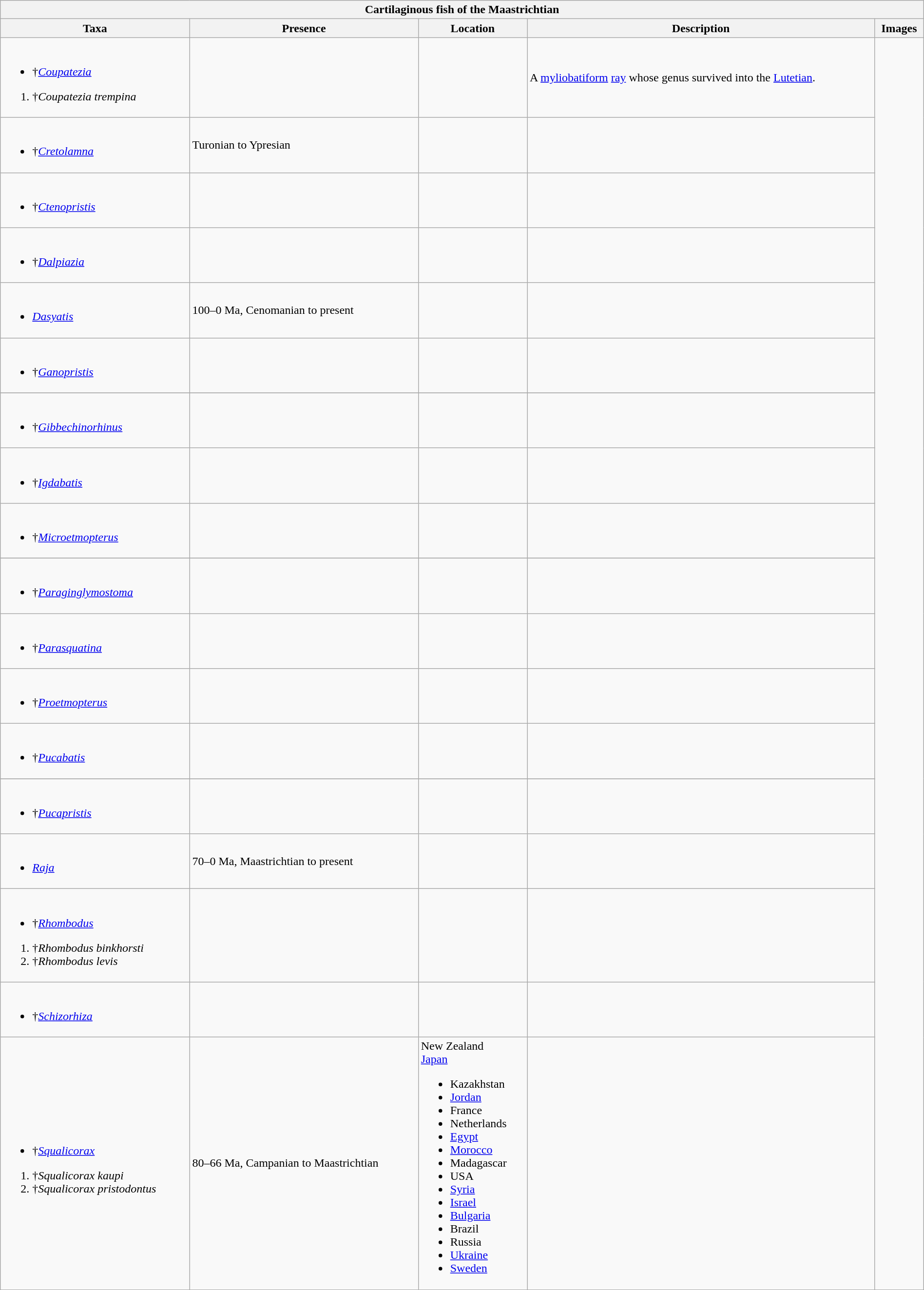<table class="wikitable" align="center" width="100%">
<tr>
<th colspan="5" align="center">Cartilaginous fish of the Maastrichtian</th>
</tr>
<tr>
<th>Taxa</th>
<th>Presence</th>
<th>Location</th>
<th>Description</th>
<th>Images</th>
</tr>
<tr>
<td><br><ul><li>†<em><a href='#'>Coupatezia</a></em></li></ul><ol><li>†<em>Coupatezia trempina</em></li></ol></td>
<td></td>
<td></td>
<td>A <a href='#'>myliobatiform</a> <a href='#'>ray</a> whose genus survived into the <a href='#'>Lutetian</a>.</td>
<td rowspan="99"></td>
</tr>
<tr>
<td><br><ul><li>†<em><a href='#'>Cretolamna</a></em></li></ul></td>
<td>Turonian to Ypresian</td>
<td></td>
<td></td>
</tr>
<tr>
<td><br><ul><li>†<em><a href='#'>Ctenopristis</a></em></li></ul></td>
<td></td>
<td></td>
<td></td>
</tr>
<tr>
<td><br><ul><li>†<em><a href='#'>Dalpiazia</a></em></li></ul></td>
<td></td>
<td></td>
<td></td>
</tr>
<tr>
<td><br><ul><li><em><a href='#'>Dasyatis</a></em></li></ul></td>
<td>100–0 Ma, Cenomanian to present</td>
<td></td>
<td></td>
</tr>
<tr>
<td><br><ul><li>†<em><a href='#'>Ganopristis</a></em></li></ul></td>
<td></td>
<td></td>
<td></td>
</tr>
<tr>
</tr>
<tr>
<td><br><ul><li>†<em><a href='#'>Gibbechinorhinus</a></em></li></ul></td>
<td></td>
<td></td>
<td></td>
</tr>
<tr>
<td><br><ul><li>†<em><a href='#'>Igdabatis</a></em></li></ul></td>
<td></td>
<td></td>
<td></td>
</tr>
<tr>
<td><br><ul><li>†<em><a href='#'>Microetmopterus</a></em></li></ul></td>
<td></td>
<td></td>
<td></td>
</tr>
<tr>
</tr>
<tr>
<td><br><ul><li>†<em><a href='#'>Paraginglymostoma</a></em></li></ul></td>
<td></td>
<td></td>
<td></td>
</tr>
<tr>
<td><br><ul><li>†<em><a href='#'>Parasquatina</a></em></li></ul></td>
<td></td>
<td></td>
<td></td>
</tr>
<tr>
<td><br><ul><li>†<em><a href='#'>Proetmopterus</a></em></li></ul></td>
<td></td>
<td></td>
<td></td>
</tr>
<tr>
<td><br><ul><li>†<em><a href='#'>Pucabatis</a></em></li></ul></td>
<td></td>
<td></td>
<td></td>
</tr>
<tr>
</tr>
<tr>
<td><br><ul><li>†<em><a href='#'>Pucapristis</a></em></li></ul></td>
<td></td>
<td></td>
<td></td>
</tr>
<tr>
<td><br><ul><li><em><a href='#'>Raja</a></em></li></ul></td>
<td>70–0 Ma, Maastrichtian to present</td>
<td></td>
<td></td>
</tr>
<tr>
<td><br><ul><li>†<em><a href='#'>Rhombodus</a></em></li></ul><ol><li>†<em>Rhombodus binkhorsti</em></li><li>†<em>Rhombodus levis</em></li></ol></td>
<td></td>
<td></td>
<td></td>
</tr>
<tr>
<td><br><ul><li>†<em><a href='#'>Schizorhiza</a></em></li></ul></td>
<td></td>
<td></td>
<td></td>
</tr>
<tr>
<td><br><ul><li>†<em><a href='#'>Squalicorax</a></em></li></ul><ol><li>†<em>Squalicorax kaupi</em></li><li>†<em>Squalicorax pristodontus</em></li></ol></td>
<td>80–66 Ma, Campanian to Maastrichtian</td>
<td>New Zealand<br><a href='#'>Japan</a><ul><li>Kazakhstan</li><li><a href='#'>Jordan</a></li><li>France</li><li>Netherlands</li><li><a href='#'>Egypt</a></li><li><a href='#'>Morocco</a></li><li>Madagascar</li><li>USA</li><li><a href='#'>Syria</a></li><li><a href='#'>Israel</a></li><li><a href='#'>Bulgaria</a></li><li>Brazil</li><li>Russia</li><li><a href='#'>Ukraine</a></li><li><a href='#'>Sweden</a></li></ul></td>
<td></td>
</tr>
</table>
